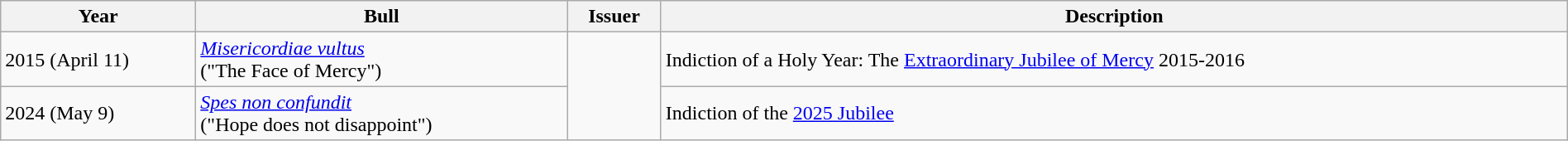<table class="wikitable" style="width:100%;">
<tr>
<th width="150">Year</th>
<th>Bull</th>
<th>Issuer</th>
<th>Description</th>
</tr>
<tr>
<td>2015 (April 11)</td>
<td><em><a href='#'>Misericordiae vultus</a></em><br>("The Face of Mercy")</td>
<td rowspan=2></td>
<td>Indiction of a Holy Year: The <a href='#'>Extraordinary Jubilee of Mercy</a> 2015-2016</td>
</tr>
<tr>
<td>2024 (May 9)</td>
<td><em><a href='#'>Spes non confundit</a></em><br>("Hope does not disappoint")</td>
<td>Indiction of the <a href='#'>2025 Jubilee</a></td>
</tr>
</table>
